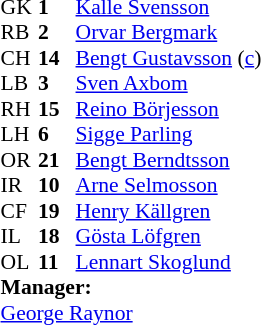<table style="font-size:90%; margin:0.2em auto;" cellspacing="0" cellpadding="0">
<tr>
<th width="25"></th>
<th width="25"></th>
</tr>
<tr>
<td>GK</td>
<td><strong>1</strong></td>
<td><a href='#'>Kalle Svensson</a></td>
</tr>
<tr>
<td>RB</td>
<td><strong>2</strong></td>
<td><a href='#'>Orvar Bergmark</a></td>
</tr>
<tr>
<td>CH</td>
<td><strong>14</strong></td>
<td><a href='#'>Bengt Gustavsson</a> (<a href='#'>c</a>)</td>
</tr>
<tr>
<td>LB</td>
<td><strong>3</strong></td>
<td><a href='#'>Sven Axbom</a></td>
</tr>
<tr>
<td>RH</td>
<td><strong>15</strong></td>
<td><a href='#'>Reino Börjesson</a></td>
</tr>
<tr>
<td>LH</td>
<td><strong>6</strong></td>
<td><a href='#'>Sigge Parling</a></td>
</tr>
<tr>
<td>OR</td>
<td><strong>21</strong></td>
<td><a href='#'>Bengt Berndtsson</a></td>
</tr>
<tr>
<td>IR</td>
<td><strong>10</strong></td>
<td><a href='#'>Arne Selmosson</a></td>
</tr>
<tr>
<td>CF</td>
<td><strong>19</strong></td>
<td><a href='#'>Henry Källgren</a></td>
</tr>
<tr>
<td>IL</td>
<td><strong>18</strong></td>
<td><a href='#'>Gösta Löfgren</a></td>
</tr>
<tr>
<td>OL</td>
<td><strong>11</strong></td>
<td><a href='#'>Lennart Skoglund</a></td>
</tr>
<tr>
<td colspan=3><strong>Manager:</strong></td>
</tr>
<tr>
<td colspan=4> <a href='#'>George Raynor</a></td>
</tr>
</table>
